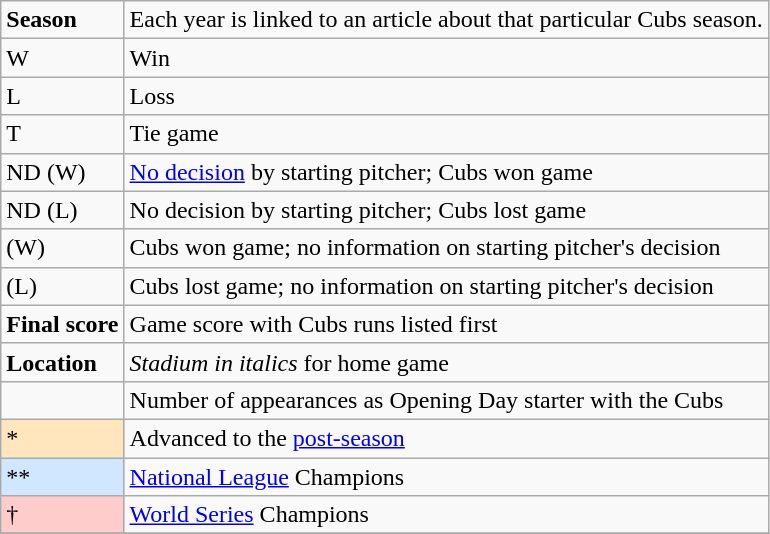<table class="wikitable" style="font-size:100%;">
<tr>
<td><strong>Season</strong></td>
<td>Each year is linked to an article about that particular Cubs season.</td>
</tr>
<tr>
<td>W</td>
<td>Win</td>
</tr>
<tr>
<td>L</td>
<td>Loss</td>
</tr>
<tr>
<td>T</td>
<td>Tie game</td>
</tr>
<tr>
<td>ND (W)</td>
<td><a href='#'>No decision</a> by starting pitcher; Cubs won game</td>
</tr>
<tr>
<td>ND (L)</td>
<td>No decision by starting pitcher; Cubs lost game</td>
</tr>
<tr>
<td>(W)</td>
<td>Cubs won game; no information on starting pitcher's decision</td>
</tr>
<tr>
<td>(L)</td>
<td>Cubs lost game; no information on starting pitcher's decision</td>
</tr>
<tr>
<td><strong>Final score</strong></td>
<td>Game score with Cubs runs listed first</td>
</tr>
<tr>
<td><strong>Location</strong></td>
<td><em>Stadium in italics</em> for home game</td>
</tr>
<tr>
<td></td>
<td>Number of appearances as Opening Day starter with the Cubs</td>
</tr>
<tr>
<td style="background-color: #FFE6BD">*</td>
<td>Advanced to the <a href='#'>post-season</a></td>
</tr>
<tr>
<td style="background-color: #D0E7FF">**</td>
<td><a href='#'>National League</a> Champions</td>
</tr>
<tr>
<td style="background-color: #FFCCCC">†</td>
<td><a href='#'>World Series</a> Champions</td>
</tr>
<tr>
</tr>
</table>
